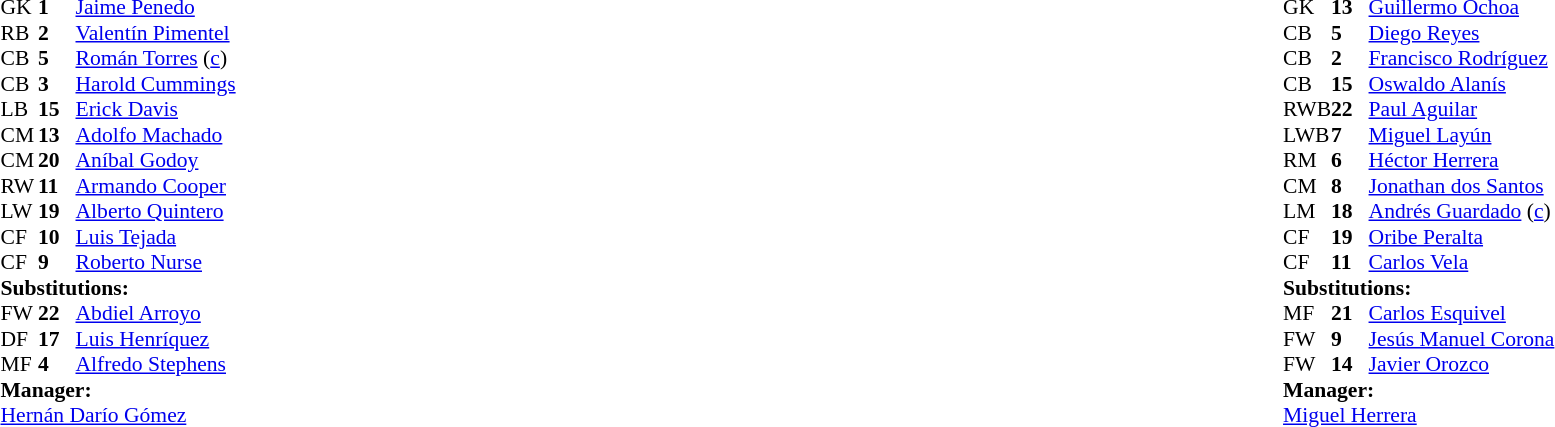<table width="100%">
<tr>
<td valign="top" width="50%"><br><table style="font-size: 90%" cellspacing="0" cellpadding="0">
<tr>
<th width="25"></th>
<th width="25"></th>
</tr>
<tr>
<td>GK</td>
<td><strong>1</strong></td>
<td><a href='#'>Jaime Penedo</a></td>
</tr>
<tr>
<td>RB</td>
<td><strong>2</strong></td>
<td><a href='#'>Valentín Pimentel</a> </td>
<td></td>
<td></td>
</tr>
<tr>
<td>CB</td>
<td><strong>5</strong></td>
<td><a href='#'>Román Torres</a> (<a href='#'>c</a>)</td>
<td></td>
</tr>
<tr>
<td>CB</td>
<td><strong>3</strong></td>
<td><a href='#'>Harold Cummings</a></td>
<td></td>
</tr>
<tr>
<td>LB</td>
<td><strong>15</strong></td>
<td><a href='#'>Erick Davis</a></td>
</tr>
<tr>
<td>CM</td>
<td><strong>13</strong></td>
<td><a href='#'>Adolfo Machado</a></td>
</tr>
<tr>
<td>CM</td>
<td><strong>20</strong></td>
<td><a href='#'>Aníbal Godoy</a></td>
<td></td>
</tr>
<tr>
<td>RW</td>
<td><strong>11</strong></td>
<td><a href='#'>Armando Cooper</a></td>
<td></td>
</tr>
<tr>
<td>LW</td>
<td><strong>19</strong></td>
<td><a href='#'>Alberto Quintero</a></td>
<td></td>
</tr>
<tr>
<td>CF</td>
<td><strong>10</strong></td>
<td><a href='#'>Luis Tejada</a></td>
<td></td>
</tr>
<tr>
<td>CF</td>
<td><strong>9</strong></td>
<td><a href='#'>Roberto Nurse</a></td>
<td></td>
<td></td>
</tr>
<tr>
<td colspan=3><strong>Substitutions:</strong></td>
</tr>
<tr>
<td>FW</td>
<td><strong>22</strong></td>
<td><a href='#'>Abdiel Arroyo</a></td>
<td></td>
<td></td>
</tr>
<tr>
<td>DF</td>
<td><strong>17</strong></td>
<td><a href='#'>Luis Henríquez</a></td>
<td></td>
<td> </td>
</tr>
<tr>
<td>MF</td>
<td><strong>4</strong></td>
<td><a href='#'>Alfredo Stephens</a></td>
<td></td>
<td></td>
</tr>
<tr>
<td colspan=3><strong>Manager:</strong></td>
</tr>
<tr>
<td colspan=3> <a href='#'>Hernán Darío Gómez</a></td>
</tr>
</table>
</td>
<td valign="top"></td>
<td valign="top" width="50%"><br><table style="font-size: 90%" cellspacing="0" cellpadding="0" align="center">
<tr>
<th width=25></th>
<th width=25></th>
</tr>
<tr>
<td>GK</td>
<td><strong>13</strong></td>
<td><a href='#'>Guillermo Ochoa</a></td>
</tr>
<tr>
<td>CB</td>
<td><strong>5</strong></td>
<td><a href='#'>Diego Reyes</a></td>
</tr>
<tr>
<td>CB</td>
<td><strong>2</strong></td>
<td><a href='#'>Francisco Rodríguez</a></td>
</tr>
<tr>
<td>CB</td>
<td><strong>15</strong></td>
<td><a href='#'>Oswaldo Alanís</a></td>
<td></td>
<td></td>
</tr>
<tr>
<td>RWB</td>
<td><strong>22</strong></td>
<td><a href='#'>Paul Aguilar</a></td>
<td></td>
</tr>
<tr>
<td>LWB</td>
<td><strong>7</strong></td>
<td><a href='#'>Miguel Layún</a></td>
<td></td>
<td></td>
</tr>
<tr>
<td>RM</td>
<td><strong>6</strong></td>
<td><a href='#'>Héctor Herrera</a></td>
<td></td>
<td></td>
</tr>
<tr>
<td>CM</td>
<td><strong>8</strong></td>
<td><a href='#'>Jonathan dos Santos</a></td>
</tr>
<tr>
<td>LM</td>
<td><strong>18</strong></td>
<td><a href='#'>Andrés Guardado</a> (<a href='#'>c</a>)</td>
</tr>
<tr>
<td>CF</td>
<td><strong>19</strong></td>
<td><a href='#'>Oribe Peralta</a></td>
</tr>
<tr>
<td>CF</td>
<td><strong>11</strong></td>
<td><a href='#'>Carlos Vela</a></td>
<td></td>
</tr>
<tr>
<td colspan=3><strong>Substitutions:</strong></td>
</tr>
<tr>
<td>MF</td>
<td><strong>21</strong></td>
<td><a href='#'>Carlos Esquivel</a></td>
<td></td>
<td></td>
</tr>
<tr>
<td>FW</td>
<td><strong>9</strong></td>
<td><a href='#'>Jesús Manuel Corona</a></td>
<td></td>
<td></td>
</tr>
<tr>
<td>FW</td>
<td><strong>14</strong></td>
<td><a href='#'>Javier Orozco</a></td>
<td></td>
<td></td>
</tr>
<tr>
<td colspan=3><strong>Manager:</strong></td>
</tr>
<tr>
<td colspan=3><a href='#'>Miguel Herrera</a></td>
</tr>
</table>
</td>
</tr>
</table>
